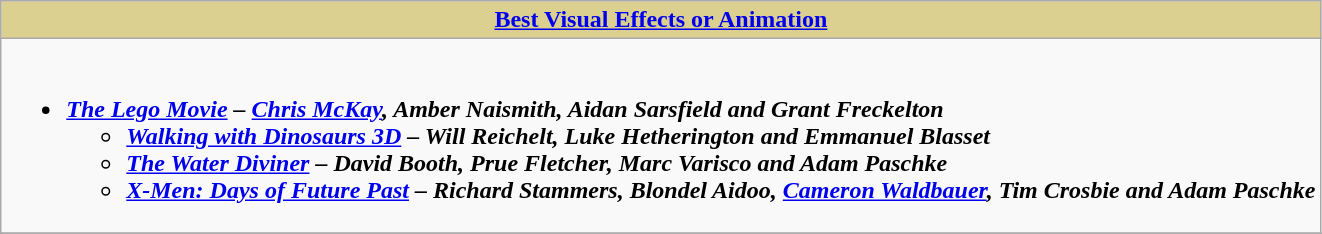<table class=wikitable style="width="100%">
<tr>
<th colspan="2" style="background:#DBD090;"><a href='#'>Best Visual Effects or Animation</a></th>
</tr>
<tr>
<td colspan="2" style="vertical-align:top;"><br><ul><li><strong><em><a href='#'>The Lego Movie</a><em> – <a href='#'>Chris McKay</a>, Amber Naismith, Aidan Sarsfield and Grant Freckelton<strong><ul><li></em><a href='#'>Walking with Dinosaurs 3D</a><em>	– Will Reichelt, Luke Hetherington and Emmanuel Blasset</li><li></em><a href='#'>The Water Diviner</a><em> – David Booth, Prue Fletcher, Marc Varisco and Adam Paschke</li><li></em><a href='#'>X-Men: Days of Future Past</a><em> – Richard Stammers, Blondel Aidoo, <a href='#'>Cameron Waldbauer</a>, Tim Crosbie and Adam Paschke</li></ul></li></ul></td>
</tr>
<tr>
</tr>
</table>
